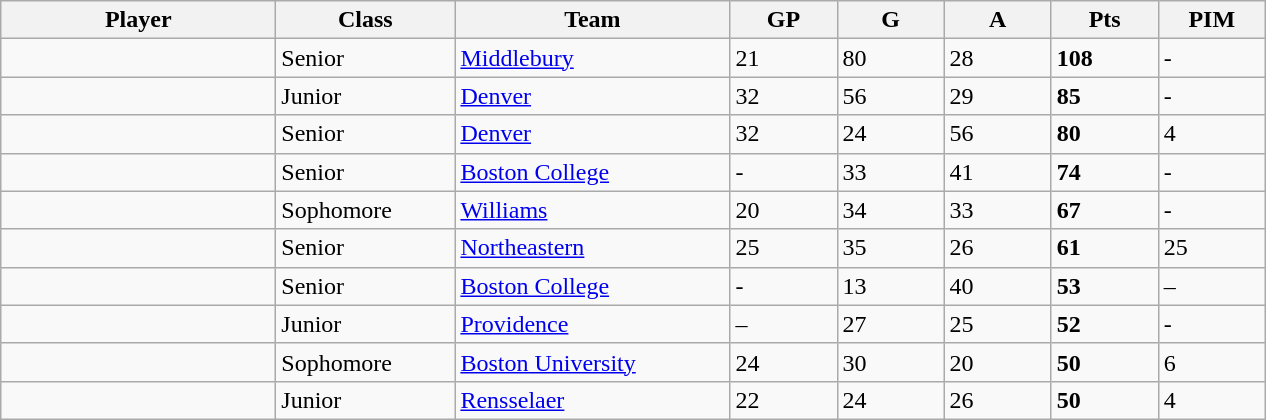<table class="wikitable sortable">
<tr>
<th style="width: 11em;">Player</th>
<th style="width: 7em;">Class</th>
<th style="width: 11em;">Team</th>
<th style="width: 4em;">GP</th>
<th style="width: 4em;">G</th>
<th style="width: 4em;">A</th>
<th style="width: 4em;">Pts</th>
<th style="width: 4em;">PIM</th>
</tr>
<tr>
<td></td>
<td>Senior</td>
<td><a href='#'>Middlebury</a></td>
<td>21</td>
<td>80</td>
<td>28</td>
<td><strong>108</strong></td>
<td>-</td>
</tr>
<tr>
<td></td>
<td>Junior</td>
<td><a href='#'>Denver</a></td>
<td>32</td>
<td>56</td>
<td>29</td>
<td><strong>85</strong></td>
<td>-</td>
</tr>
<tr>
<td></td>
<td>Senior</td>
<td><a href='#'>Denver</a></td>
<td>32</td>
<td>24</td>
<td>56</td>
<td><strong>80</strong></td>
<td>4</td>
</tr>
<tr>
<td></td>
<td>Senior</td>
<td><a href='#'>Boston College</a></td>
<td>-</td>
<td>33</td>
<td>41</td>
<td><strong>74</strong></td>
<td>-</td>
</tr>
<tr>
<td></td>
<td>Sophomore</td>
<td><a href='#'>Williams</a></td>
<td>20</td>
<td>34</td>
<td>33</td>
<td><strong>67</strong></td>
<td>-</td>
</tr>
<tr>
<td></td>
<td>Senior</td>
<td><a href='#'>Northeastern</a></td>
<td>25</td>
<td>35</td>
<td>26</td>
<td><strong>61</strong></td>
<td>25</td>
</tr>
<tr>
<td></td>
<td>Senior</td>
<td><a href='#'>Boston College</a></td>
<td>-</td>
<td>13</td>
<td>40</td>
<td><strong>53</strong></td>
<td>–</td>
</tr>
<tr>
<td></td>
<td>Junior</td>
<td><a href='#'>Providence</a></td>
<td>–</td>
<td>27</td>
<td>25</td>
<td><strong>52</strong></td>
<td>-</td>
</tr>
<tr>
<td></td>
<td>Sophomore</td>
<td><a href='#'>Boston University</a></td>
<td>24</td>
<td>30</td>
<td>20</td>
<td><strong>50</strong></td>
<td>6</td>
</tr>
<tr>
<td></td>
<td>Junior</td>
<td><a href='#'>Rensselaer</a></td>
<td>22</td>
<td>24</td>
<td>26</td>
<td><strong>50</strong></td>
<td>4</td>
</tr>
</table>
